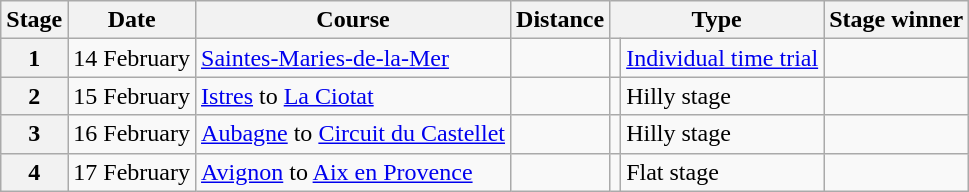<table class="wikitable">
<tr>
<th scope="col">Stage</th>
<th scope="col">Date</th>
<th scope="col">Course</th>
<th scope="col">Distance</th>
<th scope="col" colspan="2">Type</th>
<th scope="col">Stage winner</th>
</tr>
<tr>
<th scope="row" style="text-align:center;">1</th>
<td style="text-align:center;">14 February</td>
<td><a href='#'>Saintes-Maries-de-la-Mer</a></td>
<td style="text-align:center;"></td>
<td></td>
<td><a href='#'>Individual time trial</a></td>
<td></td>
</tr>
<tr>
<th scope="row" style="text-align:center;">2</th>
<td style="text-align:center;">15 February</td>
<td><a href='#'>Istres</a> to <a href='#'>La Ciotat</a></td>
<td style="text-align:center;"></td>
<td></td>
<td>Hilly stage</td>
<td></td>
</tr>
<tr>
<th scope="row" style="text-align:center;">3</th>
<td style="text-align:center;">16 February</td>
<td><a href='#'>Aubagne</a> to <a href='#'>Circuit du Castellet</a></td>
<td style="text-align:center;"></td>
<td></td>
<td>Hilly stage</td>
<td></td>
</tr>
<tr>
<th scope="row" style="text-align:center;">4</th>
<td style="text-align:center;">17 February</td>
<td><a href='#'>Avignon</a> to <a href='#'>Aix en Provence</a></td>
<td style="text-align:center;"></td>
<td></td>
<td>Flat stage</td>
<td></td>
</tr>
</table>
